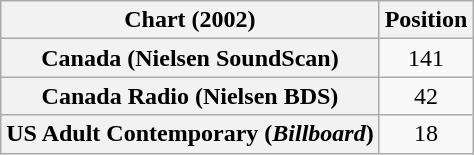<table class="wikitable sortable plainrowheaders" style="text-align:center">
<tr>
<th scope="col">Chart (2002)</th>
<th scope="col">Position</th>
</tr>
<tr>
<th scope="row">Canada (Nielsen SoundScan)</th>
<td>141</td>
</tr>
<tr>
<th scope="row">Canada Radio (Nielsen BDS)</th>
<td>42</td>
</tr>
<tr>
<th scope="row">US Adult Contemporary (<em>Billboard</em>)</th>
<td>18</td>
</tr>
</table>
